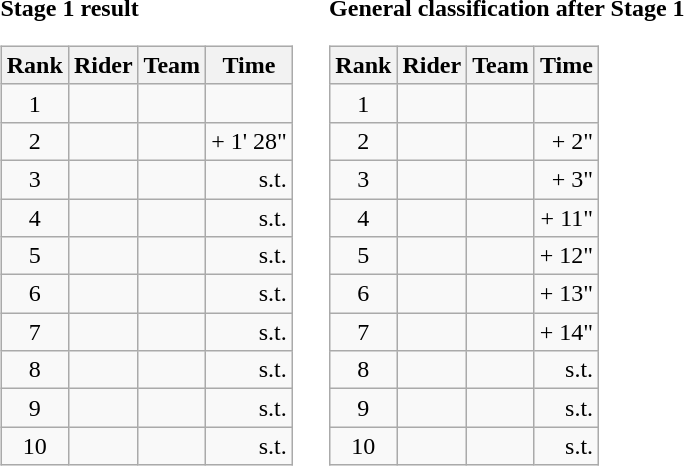<table>
<tr>
<td><strong>Stage 1 result</strong><br><table class="wikitable">
<tr>
<th scope="col">Rank</th>
<th scope="col">Rider</th>
<th scope="col">Team</th>
<th scope="col">Time</th>
</tr>
<tr>
<td style="text-align:center;">1</td>
<td></td>
<td></td>
<td style="text-align:right;"></td>
</tr>
<tr>
<td style="text-align:center;">2</td>
<td></td>
<td></td>
<td style="text-align:right;">+ 1' 28"</td>
</tr>
<tr>
<td style="text-align:center;">3</td>
<td></td>
<td></td>
<td style="text-align:right;">s.t.</td>
</tr>
<tr>
<td style="text-align:center;">4</td>
<td></td>
<td></td>
<td style="text-align:right;">s.t.</td>
</tr>
<tr>
<td style="text-align:center;">5</td>
<td></td>
<td></td>
<td style="text-align:right;">s.t.</td>
</tr>
<tr>
<td style="text-align:center;">6</td>
<td></td>
<td></td>
<td style="text-align:right;">s.t.</td>
</tr>
<tr>
<td style="text-align:center;">7</td>
<td></td>
<td></td>
<td style="text-align:right;">s.t.</td>
</tr>
<tr>
<td style="text-align:center;">8</td>
<td></td>
<td></td>
<td style="text-align:right;">s.t.</td>
</tr>
<tr>
<td style="text-align:center;">9</td>
<td></td>
<td></td>
<td style="text-align:right;">s.t.</td>
</tr>
<tr>
<td style="text-align:center;">10</td>
<td></td>
<td></td>
<td style="text-align:right;">s.t.</td>
</tr>
</table>
</td>
<td></td>
<td><strong>General classification after Stage 1</strong><br><table class="wikitable">
<tr>
<th scope="col">Rank</th>
<th scope="col">Rider</th>
<th scope="col">Team</th>
<th scope="col">Time</th>
</tr>
<tr>
<td style="text-align:center;">1</td>
<td></td>
<td></td>
<td style="text-align:right;"></td>
</tr>
<tr>
<td style="text-align:center;">2</td>
<td></td>
<td></td>
<td style="text-align:right;">+ 2"</td>
</tr>
<tr>
<td style="text-align:center;">3</td>
<td></td>
<td></td>
<td style="text-align:right;">+ 3"</td>
</tr>
<tr>
<td style="text-align:center;">4</td>
<td></td>
<td></td>
<td style="text-align:right;">+ 11"</td>
</tr>
<tr>
<td style="text-align:center;">5</td>
<td></td>
<td></td>
<td style="text-align:right;">+ 12"</td>
</tr>
<tr>
<td style="text-align:center;">6</td>
<td></td>
<td></td>
<td style="text-align:right;">+ 13"</td>
</tr>
<tr>
<td style="text-align:center;">7</td>
<td></td>
<td></td>
<td style="text-align:right;">+ 14"</td>
</tr>
<tr>
<td style="text-align:center;">8</td>
<td></td>
<td></td>
<td style="text-align:right;">s.t.</td>
</tr>
<tr>
<td style="text-align:center;">9</td>
<td></td>
<td></td>
<td style="text-align:right;">s.t.</td>
</tr>
<tr>
<td style="text-align:center;">10</td>
<td></td>
<td></td>
<td style="text-align:right;">s.t.</td>
</tr>
</table>
</td>
</tr>
</table>
